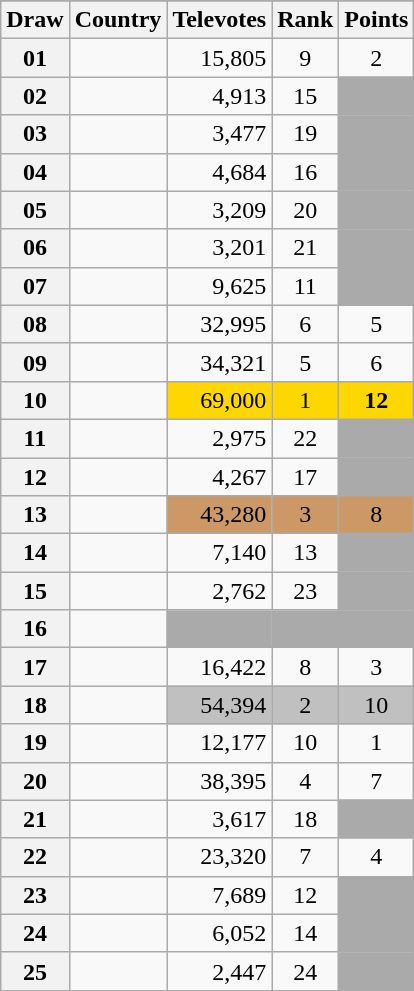<table class="sortable wikitable plainrowheaders" style="text-align:center;">
<tr>
</tr>
<tr>
<th scope="col">Draw</th>
<th scope="col">Country</th>
<th scope="col">Televotes</th>
<th scope="col">Rank</th>
<th scope="col">Points</th>
</tr>
<tr>
<th scope="row" style="text-align:center;">01</th>
<td style="text-align:left"></td>
<td style="text-align:right">15,805</td>
<td>9</td>
<td>2</td>
</tr>
<tr>
<th scope="row" style="text-align:center;">02</th>
<td style="text-align:left"></td>
<td style="text-align:right">4,913</td>
<td>15</td>
<td style="background:#AAAAAA;"></td>
</tr>
<tr>
<th scope="row" style="text-align:center;">03</th>
<td style="text-align:left"></td>
<td style="text-align:right">3,477</td>
<td>19</td>
<td style="background:#AAAAAA;"></td>
</tr>
<tr>
<th scope="row" style="text-align:center;">04</th>
<td style="text-align:left"></td>
<td style="text-align:right">4,684</td>
<td>16</td>
<td style="background:#AAAAAA;"></td>
</tr>
<tr>
<th scope="row" style="text-align:center;">05</th>
<td style="text-align:left"></td>
<td style="text-align:right">3,209</td>
<td>20</td>
<td style="background:#AAAAAA;"></td>
</tr>
<tr>
<th scope="row" style="text-align:center;">06</th>
<td style="text-align:left"></td>
<td style="text-align:right">3,201</td>
<td>21</td>
<td style="background:#AAAAAA;"></td>
</tr>
<tr>
<th scope="row" style="text-align:center;">07</th>
<td style="text-align:left"></td>
<td style="text-align:right">9,625</td>
<td>11</td>
<td style="background:#AAAAAA;"></td>
</tr>
<tr>
<th scope="row" style="text-align:center;">08</th>
<td style="text-align:left"></td>
<td style="text-align:right">32,995</td>
<td>6</td>
<td>5</td>
</tr>
<tr>
<th scope="row" style="text-align:center;">09</th>
<td style="text-align:left"></td>
<td style="text-align:right">34,321</td>
<td>5</td>
<td>6</td>
</tr>
<tr>
<th scope="row" style="text-align:center;">10</th>
<td style="text-align:left"></td>
<td style="text-align:right; background:gold;">69,000</td>
<td style="background:gold;">1</td>
<td style="background:gold;"><strong>12</strong></td>
</tr>
<tr>
<th scope="row" style="text-align:center;">11</th>
<td style="text-align:left"></td>
<td style="text-align:right">2,975</td>
<td>22</td>
<td style="background:#AAAAAA;"></td>
</tr>
<tr>
<th scope="row" style="text-align:center;">12</th>
<td style="text-align:left"></td>
<td style="text-align:right">4,267</td>
<td>17</td>
<td style="background:#AAAAAA;"></td>
</tr>
<tr>
<th scope="row" style="text-align:center;">13</th>
<td style="text-align:left"></td>
<td style="text-align:right; background:#CC9966;">43,280</td>
<td style="background:#CC9966;">3</td>
<td style="background:#CC9966;">8</td>
</tr>
<tr>
<th scope="row" style="text-align:center;">14</th>
<td style="text-align:left"></td>
<td style="text-align:right">7,140</td>
<td>13</td>
<td style="background:#AAAAAA;"></td>
</tr>
<tr>
<th scope="row" style="text-align:center;">15</th>
<td style="text-align:left"></td>
<td style="text-align:right">2,762</td>
<td>23</td>
<td style="background:#AAAAAA;"></td>
</tr>
<tr class="sortbottom">
<th scope="row" style="text-align:center;">16</th>
<td style="text-align:left"></td>
<td style="background:#AAAAAA;"></td>
<td style="background:#AAAAAA;"></td>
<td style="background:#AAAAAA;"></td>
</tr>
<tr>
<th scope="row" style="text-align:center;">17</th>
<td style="text-align:left"></td>
<td style="text-align:right">16,422</td>
<td>8</td>
<td>3</td>
</tr>
<tr>
<th scope="row" style="text-align:center;">18</th>
<td style="text-align:left"></td>
<td style="text-align:right; background:silver;">54,394</td>
<td style="background:silver;">2</td>
<td style="background:silver;">10</td>
</tr>
<tr>
<th scope="row" style="text-align:center;">19</th>
<td style="text-align:left"></td>
<td style="text-align:right">12,177</td>
<td>10</td>
<td>1</td>
</tr>
<tr>
<th scope="row" style="text-align:center;">20</th>
<td style="text-align:left"></td>
<td style="text-align:right">38,395</td>
<td>4</td>
<td>7</td>
</tr>
<tr>
<th scope="row" style="text-align:center;">21</th>
<td style="text-align:left"></td>
<td style="text-align:right">3,617</td>
<td>18</td>
<td style="background:#AAAAAA;"></td>
</tr>
<tr>
<th scope="row" style="text-align:center;">22</th>
<td style="text-align:left"></td>
<td style="text-align:right">23,320</td>
<td>7</td>
<td>4</td>
</tr>
<tr>
<th scope="row" style="text-align:center;">23</th>
<td style="text-align:left"></td>
<td style="text-align:right">7,689</td>
<td>12</td>
<td style="background:#AAAAAA;"></td>
</tr>
<tr>
<th scope="row" style="text-align:center;">24</th>
<td style="text-align:left"></td>
<td style="text-align:right">6,052</td>
<td>14</td>
<td style="background:#AAAAAA;"></td>
</tr>
<tr>
<th scope="row" style="text-align:center;">25</th>
<td style="text-align:left"></td>
<td style="text-align:right">2,447</td>
<td>24</td>
<td style="background:#AAAAAA;"></td>
</tr>
</table>
